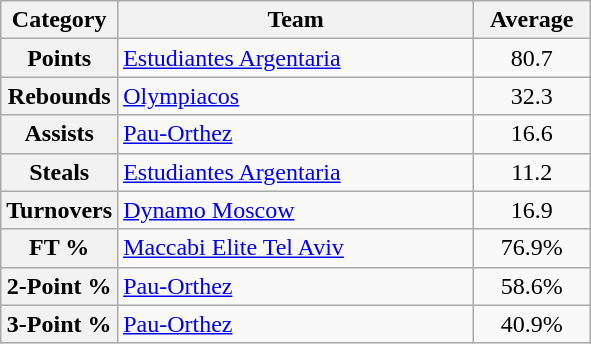<table class="wikitable">
<tr>
<th>Category</th>
<th width=230>Team</th>
<th width=70>Average</th>
</tr>
<tr>
<th>Points</th>
<td> <a href='#'>Estudiantes Argentaria</a></td>
<td style="text-align: center;">80.7</td>
</tr>
<tr>
<th>Rebounds</th>
<td> <a href='#'>Olympiacos</a></td>
<td style="text-align: center;">32.3</td>
</tr>
<tr>
<th>Assists</th>
<td> <a href='#'>Pau-Orthez</a></td>
<td style="text-align: center;">16.6</td>
</tr>
<tr>
<th>Steals</th>
<td> <a href='#'>Estudiantes Argentaria</a></td>
<td style="text-align: center;">11.2</td>
</tr>
<tr>
<th>Turnovers</th>
<td> <a href='#'>Dynamo Moscow</a></td>
<td style="text-align: center;">16.9</td>
</tr>
<tr>
<th>FT %</th>
<td> <a href='#'>Maccabi Elite Tel Aviv</a></td>
<td style="text-align: center;">76.9%</td>
</tr>
<tr>
<th>2-Point %</th>
<td> <a href='#'>Pau-Orthez</a></td>
<td style="text-align: center;">58.6%</td>
</tr>
<tr>
<th>3-Point %</th>
<td> <a href='#'>Pau-Orthez</a></td>
<td style="text-align: center;">40.9%</td>
</tr>
</table>
